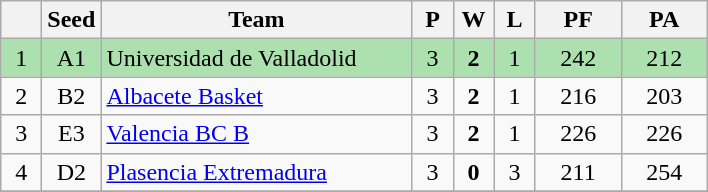<table class="wikitable" style="text-align:center">
<tr>
<th width=20></th>
<th>Seed</th>
<th width=200>Team</th>
<th width=20>P</th>
<th width=20>W</th>
<th width=20>L</th>
<th width=50>PF</th>
<th width=50>PA</th>
</tr>
<tr bgcolor=ACE1AF>
<td>1</td>
<td>A1</td>
<td align=left>Universidad de Valladolid</td>
<td>3</td>
<td><strong>2</strong></td>
<td>1</td>
<td>242</td>
<td>212</td>
</tr>
<tr>
<td>2</td>
<td>B2</td>
<td align=left><a href='#'>Albacete Basket</a></td>
<td>3</td>
<td><strong>2</strong></td>
<td>1</td>
<td>216</td>
<td>203</td>
</tr>
<tr>
<td>3</td>
<td>E3</td>
<td align=left><a href='#'>Valencia BC B</a></td>
<td>3</td>
<td><strong>2</strong></td>
<td>1</td>
<td>226</td>
<td>226</td>
</tr>
<tr>
<td>4</td>
<td>D2</td>
<td align=left><a href='#'>Plasencia Extremadura</a></td>
<td>3</td>
<td><strong>0</strong></td>
<td>3</td>
<td>211</td>
<td>254</td>
</tr>
<tr>
</tr>
</table>
